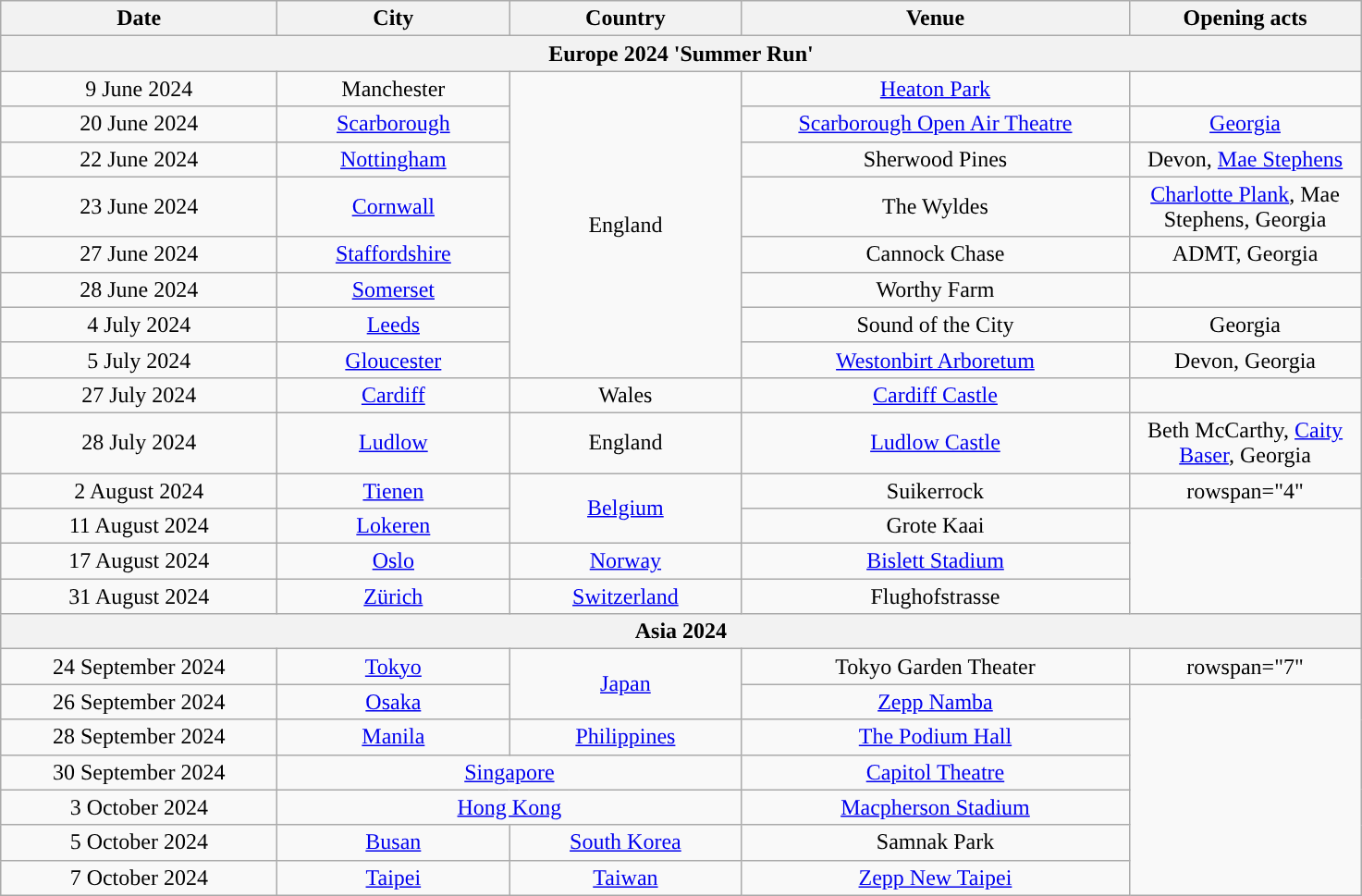<table class="wikitable" style="text-align:center">
<tr>
<th scope="col" style="width:12em;">Date</th>
<th scope="col" style="width:10em;">City</th>
<th scope="col" style="width:10em;">Country</th>
<th scope="col" style="width:17em;">Venue</th>
<th scope="col" style="width:10em;">Opening acts</th>
</tr>
<tr>
<th colspan="5">Europe 2024 'Summer Run'</th>
</tr>
<tr>
<td>9 June 2024</td>
<td>Manchester</td>
<td rowspan="8">England</td>
<td><a href='#'>Heaton Park</a></td>
<td></td>
</tr>
<tr>
<td>20 June 2024</td>
<td><a href='#'>Scarborough</a></td>
<td><a href='#'>Scarborough Open Air Theatre</a></td>
<td><a href='#'>Georgia</a></td>
</tr>
<tr>
<td>22 June 2024</td>
<td><a href='#'>Nottingham</a></td>
<td>Sherwood Pines</td>
<td>Devon, <a href='#'>Mae Stephens</a></td>
</tr>
<tr>
<td>23 June 2024</td>
<td><a href='#'>Cornwall</a></td>
<td>The Wyldes</td>
<td><a href='#'>Charlotte Plank</a>, Mae Stephens, Georgia</td>
</tr>
<tr>
<td>27 June 2024</td>
<td><a href='#'>Staffordshire</a></td>
<td>Cannock Chase</td>
<td>ADMT, Georgia</td>
</tr>
<tr>
<td>28 June 2024</td>
<td><a href='#'>Somerset</a></td>
<td>Worthy Farm</td>
<td></td>
</tr>
<tr>
<td>4 July 2024</td>
<td><a href='#'>Leeds</a></td>
<td>Sound of the City</td>
<td>Georgia</td>
</tr>
<tr>
<td>5 July 2024</td>
<td><a href='#'>Gloucester</a></td>
<td><a href='#'>Westonbirt Arboretum</a></td>
<td>Devon, Georgia</td>
</tr>
<tr>
<td>27 July 2024</td>
<td><a href='#'>Cardiff</a></td>
<td>Wales</td>
<td><a href='#'>Cardiff Castle</a></td>
<td></td>
</tr>
<tr>
<td>28 July 2024</td>
<td><a href='#'>Ludlow</a></td>
<td>England</td>
<td><a href='#'>Ludlow Castle</a></td>
<td>Beth McCarthy, <a href='#'>Caity Baser</a>, Georgia</td>
</tr>
<tr>
<td>2 August 2024</td>
<td><a href='#'>Tienen</a></td>
<td rowspan="2"><a href='#'>Belgium</a></td>
<td>Suikerrock</td>
<td>rowspan="4" </td>
</tr>
<tr>
<td>11 August 2024</td>
<td><a href='#'>Lokeren</a></td>
<td>Grote Kaai</td>
</tr>
<tr>
<td>17 August 2024</td>
<td><a href='#'>Oslo</a></td>
<td><a href='#'>Norway</a></td>
<td><a href='#'>Bislett Stadium</a></td>
</tr>
<tr>
<td>31 August 2024</td>
<td><a href='#'>Zürich</a></td>
<td><a href='#'>Switzerland</a></td>
<td>Flughofstrasse</td>
</tr>
<tr>
<th colspan="5">Asia 2024</th>
</tr>
<tr>
<td>24 September 2024</td>
<td><a href='#'>Tokyo</a></td>
<td rowspan="2"><a href='#'>Japan</a></td>
<td>Tokyo Garden Theater</td>
<td>rowspan="7" </td>
</tr>
<tr>
<td>26 September 2024</td>
<td><a href='#'>Osaka</a></td>
<td><a href='#'>Zepp Namba</a></td>
</tr>
<tr>
<td>28 September 2024</td>
<td><a href='#'>Manila</a></td>
<td><a href='#'>Philippines</a></td>
<td><a href='#'>The Podium Hall</a></td>
</tr>
<tr>
<td>30 September 2024</td>
<td colspan="2"><a href='#'>Singapore</a></td>
<td><a href='#'>Capitol Theatre</a></td>
</tr>
<tr>
<td>3 October 2024</td>
<td colspan="2"><a href='#'>Hong Kong</a></td>
<td><a href='#'>Macpherson Stadium</a></td>
</tr>
<tr>
<td>5 October 2024</td>
<td><a href='#'>Busan</a></td>
<td><a href='#'>South Korea</a></td>
<td>Samnak Park</td>
</tr>
<tr>
<td>7 October 2024</td>
<td><a href='#'>Taipei</a></td>
<td><a href='#'>Taiwan</a></td>
<td><a href='#'>Zepp New Taipei</a></td>
</tr>
</table>
